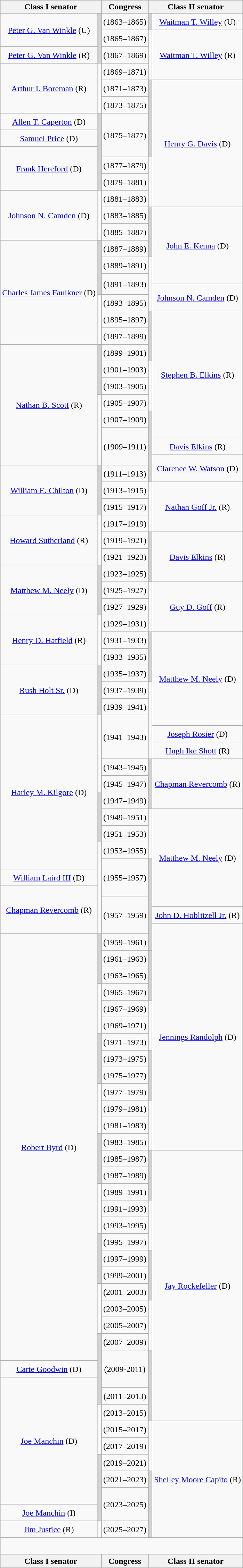<table class="wikitable sticky-header" style="text-align:center">
<tr>
<th colspan="2">Class I senator</th>
<th>Congress</th>
<th colspan="2">Class II senator</th>
</tr>
<tr style="height:2em">
<td rowspan="2" ><a href='#'>Peter G. Van Winkle</a> (U)</td>
<td rowspan="3" style="background: #D3D3D3"></td>
<td><strong></strong> (1863–1865)</td>
<td style="background: #D3D3D3"></td>
<td><a href='#'>Waitman T. Willey</a> (U)</td>
</tr>
<tr style="height:2em">
<td><strong></strong> (1865–1867)</td>
<td rowspan="3"></td>
<td rowspan="3" ><a href='#'>Waitman T. Willey</a> (R)</td>
</tr>
<tr style="height:2em">
<td><a href='#'>Peter G. Van Winkle</a> (R)</td>
<td><strong></strong> (1867–1869)</td>
</tr>
<tr style="height:2em">
<td rowspan=3 ><a href='#'>Arthur I. Boreman</a> (R)</td>
<td rowspan="3"></td>
<td><strong></strong> (1869–1871)</td>
</tr>
<tr style="height:2em">
<td><strong></strong> (1871–1873)</td>
<td rowspan="5" style="background: #D3D3D3"></td>
<td rowspan=8 ><a href='#'>Henry G. Davis</a> (D)</td>
</tr>
<tr style="height:2em">
<td><strong></strong> (1873–1875)</td>
</tr>
<tr style="height:2em">
<td><a href='#'>Allen T. Caperton</a> (D)</td>
<td rowspan="5" style="background: #D3D3D3"></td>
<td rowspan=3><strong></strong> (1875–1877)</td>
</tr>
<tr style="height:2em">
<td><a href='#'>Samuel Price</a> (D)</td>
</tr>
<tr style="height:1.25em">
<td rowspan=3 ><a href='#'>Frank Hereford</a> (D)</td>
</tr>
<tr style="height:2em">
<td><strong></strong> (1877–1879)</td>
<td rowspan="3"></td>
</tr>
<tr style="height:2em">
<td><strong></strong> (1879–1881)</td>
</tr>
<tr style="height:2em">
<td rowspan=3 ><a href='#'>Johnson N. Camden</a> (D)</td>
<td rowspan="3"></td>
<td><strong></strong> (1881–1883)</td>
</tr>
<tr style="height:2em">
<td><strong></strong> (1883–1885)</td>
<td rowspan="3" style="background: #D3D3D3"></td>
<td rowspan=5 ><a href='#'>John E. Kenna</a> (D)</td>
</tr>
<tr style="height:2em">
<td><strong></strong> (1885–1887)</td>
</tr>
<tr style="height:2em">
<td rowspan=7 ><a href='#'>Charles James Faulkner</a> (D)</td>
<td rowspan="4" style="background: #D3D3D3"></td>
<td><strong></strong> (1887–1889)</td>
</tr>
<tr style="height:2em">
<td><strong></strong> (1889–1891)</td>
<td rowspan="4"></td>
</tr>
<tr style="height:1.25em">
<td rowspan=2><strong></strong> (1891–1893)</td>
</tr>
<tr style="height:1.25em">
<td rowspan=2 ><a href='#'>Johnson N. Camden</a> (D)</td>
</tr>
<tr style="height:2em">
<td rowspan="3"></td>
<td><strong></strong> (1893–1895)</td>
</tr>
<tr style="height:2em">
<td><strong></strong> (1895–1897)</td>
<td rowspan="3" style="background: #D3D3D3"></td>
<td rowspan=8 ><a href='#'>Stephen B. Elkins</a> (R)</td>
</tr>
<tr style="height:2em">
<td><strong></strong> (1897–1899)</td>
</tr>
<tr style="height:2em">
<td rowspan=8 ><a href='#'>Nathan B. Scott</a> (R)</td>
<td rowspan="3" style="background: #D3D3D3"></td>
<td><strong></strong> (1899–1901)</td>
</tr>
<tr style="height:2em">
<td><strong></strong> (1901–1903)</td>
<td rowspan="3"></td>
</tr>
<tr style="height:2em">
<td><strong></strong> (1903–1905)</td>
</tr>
<tr style="height:2em">
<td rowspan="5"></td>
<td><strong></strong> (1905–1907)</td>
</tr>
<tr style="height:2em">
<td><strong></strong> (1907–1909)</td>
<td rowspan="5" style="background: #D3D3D3"></td>
</tr>
<tr style="height:1.25em">
<td rowspan=3><strong></strong> (1909–1911)</td>
</tr>
<tr style="height:2em">
<td><a href='#'>Davis Elkins</a> (R)</td>
</tr>
<tr style="height:1.25em">
<td rowspan=2 ><a href='#'>Clarence W. Watson</a> (D)</td>
</tr>
<tr style="height:2em">
<td rowspan=3 ><a href='#'>William E. Chilton</a> (D)</td>
<td rowspan="3" style="background: #D3D3D3"></td>
<td><strong></strong> (1911–1913)</td>
</tr>
<tr style="height:2em">
<td><strong></strong> (1913–1915)</td>
<td rowspan="3"></td>
<td rowspan=3 ><a href='#'>Nathan Goff Jr.</a> (R)</td>
</tr>
<tr style="height:2em">
<td><strong></strong> (1915–1917)</td>
</tr>
<tr style="height:2em">
<td rowspan=3 ><a href='#'>Howard Sutherland</a> (R)</td>
<td rowspan="3"></td>
<td><strong></strong> (1917–1919)</td>
</tr>
<tr style="height:2em">
<td><strong></strong> (1919–1921)</td>
<td rowspan="3" style="background: #D3D3D3"></td>
<td rowspan=3 ><a href='#'>Davis Elkins</a> (R)</td>
</tr>
<tr style="height:2em">
<td><strong></strong> (1921–1923)</td>
</tr>
<tr style="height:2em">
<td rowspan=3 ><a href='#'>Matthew M. Neely</a> (D)</td>
<td rowspan="3" style="background: #D3D3D3"></td>
<td><strong></strong> (1923–1925)</td>
</tr>
<tr style="height:2em">
<td><strong></strong> (1925–1927)</td>
<td rowspan="3"></td>
<td rowspan=3 ><a href='#'>Guy D. Goff</a> (R)</td>
</tr>
<tr style="height:2em">
<td><strong></strong> (1927–1929)</td>
</tr>
<tr style="height:2em">
<td rowspan=3 ><a href='#'>Henry D. Hatfield</a> (R)</td>
<td rowspan="3"></td>
<td><strong></strong> (1929–1931)</td>
</tr>
<tr style="height:2em">
<td><strong></strong> (1931–1933)</td>
<td rowspan="3" style="background: #D3D3D3"></td>
<td rowspan=6 ><a href='#'>Matthew M. Neely</a> (D)</td>
</tr>
<tr style="height:2em">
<td><strong></strong> (1933–1935)</td>
</tr>
<tr style="height:2em">
<td rowspan=3 ><a href='#'>Rush Holt Sr.</a> (D)</td>
<td rowspan="3" style="background: #D3D3D3"></td>
<td><strong></strong> (1935–1937)</td>
</tr>
<tr style="height:2em">
<td><strong></strong> (1937–1939)</td>
<td rowspan="5"></td>
</tr>
<tr style="height:2em">
<td><strong></strong> (1939–1941)</td>
</tr>
<tr style="height:1.25em">
<td rowspan=10 ><a href='#'>Harley M. Kilgore</a> (D)</td>
<td rowspan="5"></td>
<td rowspan=3><strong></strong> (1941–1943)</td>
</tr>
<tr style="height:2em">
<td><a href='#'>Joseph Rosier</a> (D)</td>
</tr>
<tr style="height:2em">
<td><a href='#'>Hugh Ike Shott</a> (R)</td>
</tr>
<tr style="height:2em">
<td><strong></strong> (1943–1945)</td>
<td rowspan="3" style="background: #D3D3D3"></td>
<td rowspan=3 ><a href='#'>Chapman Revercomb</a> (R)</td>
</tr>
<tr style="height:2em">
<td><strong></strong> (1945–1947)</td>
</tr>
<tr style="height:2em">
<td rowspan="3" style="background: #D3D3D3"></td>
<td><strong></strong> (1947–1949)</td>
</tr>
<tr style="height:2em">
<td><strong></strong> (1949–1951)</td>
<td rowspan="3"></td>
<td rowspan=7 ><a href='#'>Matthew M. Neely</a> (D)</td>
</tr>
<tr style="height:2em">
<td><strong></strong> (1951–1953)</td>
</tr>
<tr style="height:2em">
<td rowspan="7"></td>
<td><strong></strong> (1953–1955)</td>
</tr>
<tr style="height:1.25em">
<td rowspan=3><strong></strong> (1955–1957)</td>
<td rowspan="7" style="background: #D3D3D3"></td>
</tr>
<tr style="height:2em">
<td><a href='#'>William Laird III</a> (D)</td>
</tr>
<tr style="height:1.25em">
<td rowspan=4 ><a href='#'>Chapman Revercomb</a> (R)</td>
</tr>
<tr style="height:1.25em">
<td rowspan=3><strong></strong> (1957–1959)</td>
</tr>
<tr style="height:2em">
<td><a href='#'>John D. Hoblitzell Jr.</a> (R)</td>
</tr>
<tr style="height:1.25em">
<td rowspan=14 ><a href='#'>Jennings Randolph</a> (D)</td>
</tr>
<tr style="height:2em">
<td rowspan=26 ><a href='#'>Robert Byrd</a> (D)</td>
<td rowspan="3" style="background: #D3D3D3"></td>
<td><strong></strong> (1959–1961)</td>
</tr>
<tr style="height:2em">
<td><strong></strong> (1961–1963)</td>
<td rowspan="3" style="background: #D3D3D3"></td>
</tr>
<tr style="height:2em">
<td><strong></strong> (1963–1965)</td>
</tr>
<tr style="height:2em">
<td rowspan="3"></td>
<td><strong></strong> (1965–1967)</td>
</tr>
<tr style="height:2em">
<td><strong></strong> (1967–1969)</td>
<td rowspan="3"></td>
</tr>
<tr style="height:2em">
<td><strong></strong> (1969–1971)</td>
</tr>
<tr style="height:2em">
<td rowspan="3" style="background: #D3D3D3"></td>
<td><strong></strong> (1971–1973)</td>
</tr>
<tr style="height:2em">
<td><strong></strong> (1973–1975)</td>
<td rowspan="3" style="background: #D3D3D3"></td>
</tr>
<tr style="height:2em">
<td><strong></strong> (1975–1977)</td>
</tr>
<tr style="height:2em">
<td rowspan="3"></td>
<td><strong></strong> (1977–1979)</td>
</tr>
<tr style="height:2em">
<td><strong></strong> (1979–1981)</td>
<td rowspan="3"></td>
</tr>
<tr style="height:2em">
<td><strong></strong> (1981–1983)</td>
</tr>
<tr style="height:2em">
<td rowspan="3" style="background: #D3D3D3"></td>
<td><strong></strong> (1983–1985)</td>
</tr>
<tr style="height:2em">
<td><strong></strong> (1985–1987)</td>
<td rowspan="3" style="background: #D3D3D3"></td>
<td rowspan=17 ><a href='#'>Jay Rockefeller</a> (D)</td>
</tr>
<tr style="height:2em">
<td><strong></strong> (1987–1989)</td>
</tr>
<tr style="height:2em">
<td rowspan="3"></td>
<td><strong></strong> (1989–1991)</td>
</tr>
<tr style="height:2em">
<td><strong></strong> (1991–1993)</td>
<td rowspan="3"></td>
</tr>
<tr style="height:2em">
<td><strong></strong> (1993–1995)</td>
</tr>
<tr style="height:2em">
<td rowspan="3" style="background: #D3D3D3"></td>
<td><strong></strong> (1995–1997)</td>
</tr>
<tr style="height:2em">
<td><strong></strong> (1997–1999)</td>
<td rowspan="3" style="background: #D3D3D3"></td>
</tr>
<tr style="height:2em">
<td><strong></strong> (1999–2001)</td>
</tr>
<tr style="height:2em">
<td rowspan="3"></td>
<td><strong></strong> (2001–2003)</td>
</tr>
<tr style="height:2em">
<td><strong></strong> (2003–2005)</td>
<td rowspan="3"></td>
</tr>
<tr style="height:2em">
<td><strong></strong> (2005–2007)</td>
</tr>
<tr style="height:2em">
<td rowspan="5" style="background: #D3D3D3"></td>
<td><strong></strong> (2007–2009)</td>
</tr>
<tr style="height:1.25em">
<td rowspan=3><strong></strong> (2009-2011)</td>
<td rowspan="5" style="background: #D3D3D3"></td>
</tr>
<tr style="height:2em">
<td><a href='#'>Carte Goodwin</a> (D)</td>
</tr>
<tr style="height:1.25em">
<td rowspan=8 ><a href='#'>Joe Manchin</a> (D)</td>
</tr>
<tr style="height:2em">
<td><strong></strong> (2011–2013)</td>
</tr>
<tr style="height:2em">
<td rowspan="3"></td>
<td><strong></strong> (2013–2015)</td>
</tr>
<tr style="height:2em">
<td><strong></strong> (2015–2017)</td>
<td rowspan="3"></td>
<td rowspan=7 ><a href='#'>Shelley Moore Capito</a> (R)</td>
</tr>
<tr style="height:2em">
<td><strong></strong> (2017–2019)</td>
</tr>
<tr style="height:2em">
<td rowspan="4" style="background: #D3D3D3"></td>
<td><strong></strong> (2019–2021)</td>
</tr>
<tr style="height:2em">
<td><strong></strong> (2021–2023)</td>
<td rowspan="4" style="background: #D3D3D3"></td>
</tr>
<tr style="height:2em">
<td rowspan="2"><strong></strong> (2023–2025)</td>
</tr>
<tr style="height:2em">
<td><a href='#'>Joe Manchin</a> (I)</td>
</tr>
<tr style="height:2em">
<td rowspan=1 ><a href='#'>Jim Justice</a> (R)</td>
<td rowspan="1"></td>
<td><strong></strong> (2025–2027)</td>
</tr>
<tr style="height:2em">
</tr>
<tr>
<th colspan="2">Class I senator</th>
<th>Congress</th>
<th colspan="2">Class II senator</th>
</tr>
</table>
